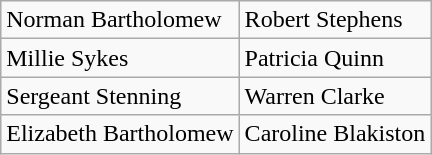<table class="wikitable">
<tr>
<td>Norman Bartholomew</td>
<td>Robert Stephens</td>
</tr>
<tr>
<td>Millie Sykes</td>
<td>Patricia Quinn</td>
</tr>
<tr>
<td>Sergeant Stenning</td>
<td>Warren Clarke</td>
</tr>
<tr>
<td>Elizabeth Bartholomew</td>
<td>Caroline Blakiston</td>
</tr>
</table>
